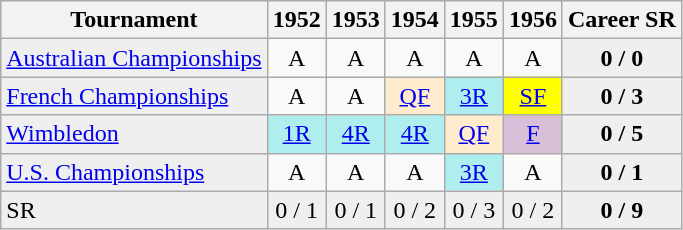<table class="wikitable">
<tr style="background:#efefef;">
<th>Tournament</th>
<th>1952</th>
<th>1953</th>
<th>1954</th>
<th>1955</th>
<th>1956</th>
<th>Career SR</th>
</tr>
<tr>
<td style="background:#EFEFEF;"><a href='#'>Australian Championships</a></td>
<td align="center">A</td>
<td align="center">A</td>
<td align="center">A</td>
<td align="center">A</td>
<td align="center">A</td>
<td align="center" style="background:#EFEFEF;"><strong>0 / 0</strong></td>
</tr>
<tr>
<td style="background:#EFEFEF;"><a href='#'>French Championships</a></td>
<td align="center">A</td>
<td align="center">A</td>
<td align="center" style="background:#ffebcd;"><a href='#'>QF</a></td>
<td align="center" style="background:#afeeee;"><a href='#'>3R</a></td>
<td align="center" style="background:yellow;"><a href='#'>SF</a></td>
<td align="center" style="background:#EFEFEF;"><strong>0 / 3</strong></td>
</tr>
<tr>
<td style="background:#EFEFEF;"><a href='#'>Wimbledon</a></td>
<td align="center" style="background:#afeeee;"><a href='#'>1R</a></td>
<td align="center" style="background:#afeeee;"><a href='#'>4R</a></td>
<td align="center" style="background:#afeeee;"><a href='#'>4R</a></td>
<td align="center" style="background:#ffebcd;"><a href='#'>QF</a></td>
<td align="center" style="background:#D8BFD8;"><a href='#'>F</a></td>
<td align="center" style="background:#EFEFEF;"><strong>0 / 5</strong></td>
</tr>
<tr>
<td style="background:#EFEFEF;"><a href='#'>U.S. Championships</a></td>
<td align="center">A</td>
<td align="center">A</td>
<td align="center">A</td>
<td align="center" style="background:#afeeee;"><a href='#'>3R</a></td>
<td align="center">A</td>
<td align="center" style="background:#EFEFEF;"><strong>0 / 1</strong></td>
</tr>
<tr>
<td style="background:#EFEFEF;">SR</td>
<td align="center" style="background:#EFEFEF;">0 / 1</td>
<td align="center" style="background:#EFEFEF;">0 / 1</td>
<td align="center" style="background:#EFEFEF;">0 / 2</td>
<td align="center" style="background:#EFEFEF;">0 / 3</td>
<td align="center" style="background:#EFEFEF;">0 / 2</td>
<td align="center" style="background:#EFEFEF;"><strong>0 / 9</strong></td>
</tr>
</table>
